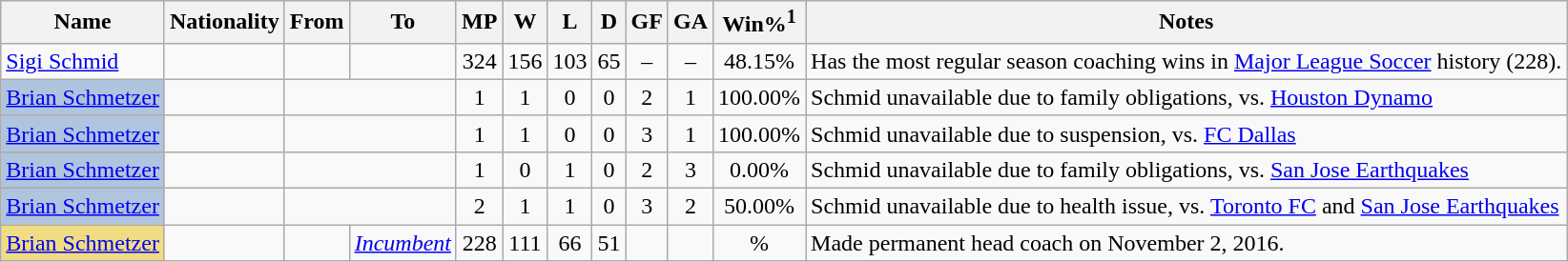<table class="wikitable sortable" style="text-align: center">
<tr>
<th>Name</th>
<th>Nationality</th>
<th>From</th>
<th class="unsortable">To</th>
<th>MP</th>
<th>W</th>
<th>L</th>
<th>D</th>
<th>GF</th>
<th>GA</th>
<th>Win%<sup>1</sup></th>
<th class="unsortable">Notes</th>
</tr>
<tr>
<td align="left"><a href='#'>Sigi Schmid</a></td>
<td></td>
<td></td>
<td></td>
<td>324</td>
<td>156</td>
<td>103</td>
<td>65</td>
<td>–</td>
<td>–</td>
<td>48.15%</td>
<td align=left>Has the most regular season coaching wins in <a href='#'>Major League Soccer</a> history (228).</td>
</tr>
<tr>
<td align="left" style=background:#B0C4DE><a href='#'>Brian Schmetzer</a></td>
<td></td>
<td colspan=2></td>
<td>1</td>
<td>1</td>
<td>0</td>
<td>0</td>
<td>2</td>
<td>1</td>
<td>100.00%</td>
<td align=left>Schmid unavailable due to family obligations, vs. <a href='#'>Houston Dynamo</a></td>
</tr>
<tr>
<td align="left" style=background:#B0C4DE><a href='#'>Brian Schmetzer</a></td>
<td></td>
<td colspan=2></td>
<td>1</td>
<td>1</td>
<td>0</td>
<td>0</td>
<td>3</td>
<td>1</td>
<td>100.00%</td>
<td align=left>Schmid unavailable due to suspension, vs. <a href='#'>FC Dallas</a></td>
</tr>
<tr>
<td align="left" style=background:#B0C4DE><a href='#'>Brian Schmetzer</a></td>
<td></td>
<td colspan=2></td>
<td>1</td>
<td>0</td>
<td>1</td>
<td>0</td>
<td>2</td>
<td>3</td>
<td>0.00%</td>
<td align=left>Schmid unavailable due to family obligations, vs. <a href='#'>San Jose Earthquakes</a></td>
</tr>
<tr>
<td align="left" style=background:#B0C4DE><a href='#'>Brian Schmetzer</a></td>
<td></td>
<td colspan=2></td>
<td>2</td>
<td>1</td>
<td>1</td>
<td>0</td>
<td>3</td>
<td>2</td>
<td>50.00%</td>
<td align=left>Schmid unavailable due to health issue, vs. <a href='#'>Toronto FC</a> and <a href='#'>San Jose Earthquakes</a></td>
</tr>
<tr>
<td align="left" style=background:#F0DC82><a href='#'>Brian Schmetzer</a></td>
<td></td>
<td></td>
<td><em><a href='#'>Incumbent</a></em></td>
<td>228</td>
<td>111</td>
<td>66</td>
<td>51</td>
<td></td>
<td></td>
<td>%</td>
<td align=left>Made permanent head coach on November 2, 2016.</td>
</tr>
</table>
